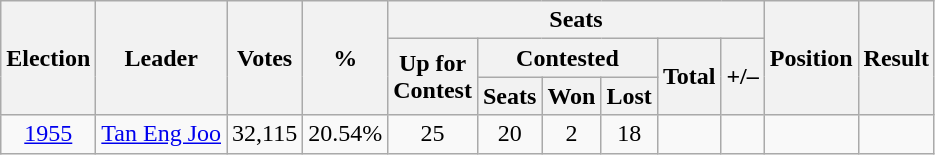<table class=wikitable style="text-align: center;">
<tr>
<th rowspan=3>Election</th>
<th rowspan=3>Leader</th>
<th rowspan=3>Votes</th>
<th rowspan=3>%</th>
<th colspan=6>Seats</th>
<th rowspan=3>Position</th>
<th rowspan=3>Result</th>
</tr>
<tr>
<th rowspan=2>Up for<br>Contest</th>
<th colspan=3>Contested</th>
<th rowspan=2>Total</th>
<th rowspan=2>+/–</th>
</tr>
<tr>
<th>Seats</th>
<th>Won</th>
<th>Lost</th>
</tr>
<tr>
<td><a href='#'>1955</a></td>
<td><a href='#'>Tan Eng Joo</a></td>
<td>32,115</td>
<td>20.54%</td>
<td>25</td>
<td>20</td>
<td>2</td>
<td>18</td>
<td></td>
<td></td>
<td></td>
<td></td>
</tr>
</table>
